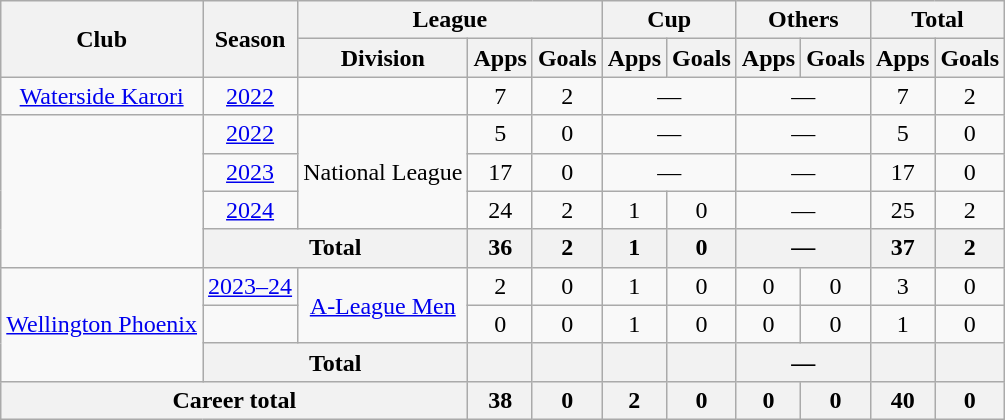<table class="wikitable" style="text-align: center;">
<tr>
<th rowspan=2>Club</th>
<th rowspan=2>Season</th>
<th colspan=3>League</th>
<th colspan=2>Cup</th>
<th colspan=2>Others</th>
<th colspan=2>Total</th>
</tr>
<tr>
<th>Division</th>
<th>Apps</th>
<th>Goals</th>
<th>Apps</th>
<th>Goals</th>
<th>Apps</th>
<th>Goals</th>
<th>Apps</th>
<th>Goals</th>
</tr>
<tr>
<td><a href='#'>Waterside Karori</a></td>
<td><a href='#'>2022</a></td>
<td></td>
<td>7</td>
<td>2</td>
<td colspan=2>—</td>
<td colspan=2>—</td>
<td>7</td>
<td>2</td>
</tr>
<tr>
<td rowspan=4></td>
<td><a href='#'>2022</a></td>
<td rowspan=3>National League</td>
<td>5</td>
<td>0</td>
<td colspan=2>—</td>
<td colspan=2>—</td>
<td>5</td>
<td>0</td>
</tr>
<tr>
<td><a href='#'>2023</a></td>
<td>17</td>
<td>0</td>
<td colspan=2>—</td>
<td colspan=2>—</td>
<td>17</td>
<td>0</td>
</tr>
<tr>
<td><a href='#'>2024</a></td>
<td>24</td>
<td>2</td>
<td>1</td>
<td>0</td>
<td colspan=2>—</td>
<td>25</td>
<td>2</td>
</tr>
<tr>
<th colspan=2>Total</th>
<th>36</th>
<th>2</th>
<th>1</th>
<th>0</th>
<th colspan=2>—</th>
<th>37</th>
<th>2</th>
</tr>
<tr>
<td rowspan=3><a href='#'>Wellington Phoenix</a></td>
<td><a href='#'>2023–24</a></td>
<td rowspan=2><a href='#'>A-League Men</a></td>
<td>2</td>
<td>0</td>
<td>1</td>
<td>0</td>
<td>0</td>
<td>0</td>
<td>3</td>
<td>0</td>
</tr>
<tr>
<td></td>
<td>0</td>
<td>0</td>
<td>1</td>
<td>0</td>
<td>0</td>
<td>0</td>
<td>1</td>
<td>0</td>
</tr>
<tr>
<th colspan=2>Total</th>
<th></th>
<th></th>
<th></th>
<th></th>
<th colspan=2>—</th>
<th></th>
<th></th>
</tr>
<tr>
<th colspan=3>Career total</th>
<th>38</th>
<th>0</th>
<th>2</th>
<th>0</th>
<th>0</th>
<th>0</th>
<th>40</th>
<th>0</th>
</tr>
</table>
